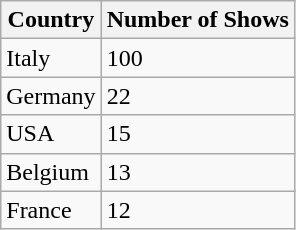<table class="wikitable">
<tr>
<th>Country</th>
<th>Number of Shows</th>
</tr>
<tr>
<td>Italy</td>
<td>100</td>
</tr>
<tr>
<td>Germany</td>
<td>22</td>
</tr>
<tr>
<td>USA</td>
<td>15</td>
</tr>
<tr>
<td>Belgium</td>
<td>13</td>
</tr>
<tr>
<td>France</td>
<td>12</td>
</tr>
</table>
